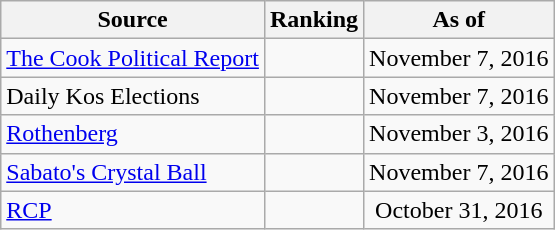<table class="wikitable" style="text-align:center">
<tr>
<th>Source</th>
<th>Ranking</th>
<th>As of</th>
</tr>
<tr>
<td align=left><a href='#'>The Cook Political Report</a></td>
<td></td>
<td>November 7, 2016</td>
</tr>
<tr>
<td align=left>Daily Kos Elections</td>
<td></td>
<td>November 7, 2016</td>
</tr>
<tr>
<td align=left><a href='#'>Rothenberg</a></td>
<td></td>
<td>November 3, 2016</td>
</tr>
<tr>
<td align=left><a href='#'>Sabato's Crystal Ball</a></td>
<td></td>
<td>November 7, 2016</td>
</tr>
<tr>
<td align="left"><a href='#'>RCP</a></td>
<td></td>
<td>October 31, 2016</td>
</tr>
</table>
